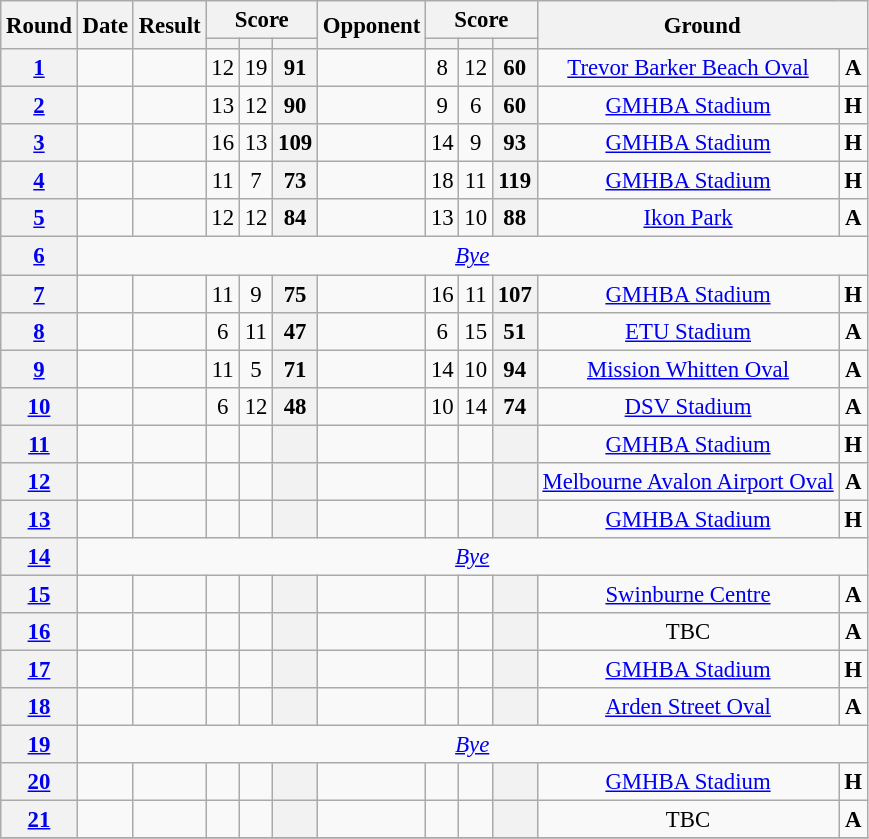<table class="wikitable plainrowheaders" style="font-size:95%; text-align:center;">
<tr>
<th scope="col" rowspan="2">Round</th>
<th scope="col" rowspan="2">Date</th>
<th scope="col" rowspan="2">Result</th>
<th scope="col" colspan="3">Score</th>
<th scope="col" rowspan="2">Opponent</th>
<th scope="col" colspan="3">Score</th>
<th scope="col" rowspan="2" colspan="2">Ground</th>
</tr>
<tr>
<th scope="col"></th>
<th scope="col"></th>
<th scope="col"></th>
<th scope="col"></th>
<th scope="col"></th>
<th scope="col"></th>
</tr>
<tr>
<th scope="row" style="text-align:center;"><a href='#'>1</a></th>
<td></td>
<td></td>
<td>12</td>
<td>19</td>
<th>91</th>
<td></td>
<td>8</td>
<td>12</td>
<th>60</th>
<td><a href='#'>Trevor Barker Beach Oval</a></td>
<td><strong>A</strong></td>
</tr>
<tr>
<th scope="row" style="text-align:center;"><a href='#'>2</a></th>
<td></td>
<td></td>
<td>13</td>
<td>12</td>
<th>90</th>
<td></td>
<td>9</td>
<td>6</td>
<th>60</th>
<td><a href='#'>GMHBA Stadium</a></td>
<td><strong>H</strong></td>
</tr>
<tr>
<th scope="row" style="text-align:center;"><a href='#'>3</a></th>
<td></td>
<td></td>
<td>16</td>
<td>13</td>
<th>109</th>
<td></td>
<td>14</td>
<td>9</td>
<th>93</th>
<td><a href='#'>GMHBA Stadium</a></td>
<td><strong>H</strong></td>
</tr>
<tr>
<th scope="row" style="text-align:center;"><a href='#'>4</a></th>
<td></td>
<td></td>
<td>11</td>
<td>7</td>
<th>73</th>
<td></td>
<td>18</td>
<td>11</td>
<th>119</th>
<td><a href='#'>GMHBA Stadium</a></td>
<td><strong>H</strong></td>
</tr>
<tr>
<th scope="row" style="text-align:center;"><a href='#'>5</a></th>
<td></td>
<td></td>
<td>12</td>
<td>12</td>
<th>84</th>
<td></td>
<td>13</td>
<td>10</td>
<th>88</th>
<td><a href='#'>Ikon Park</a></td>
<td><strong>A</strong></td>
</tr>
<tr>
<th scope="row" style="text-align:center;"><a href='#'>6</a></th>
<td colspan=11> <em><a href='#'>Bye</a></em></td>
</tr>
<tr>
<th scope="row" style="text-align:center;"><a href='#'>7</a></th>
<td></td>
<td></td>
<td>11</td>
<td>9</td>
<th>75</th>
<td></td>
<td>16</td>
<td>11</td>
<th>107</th>
<td><a href='#'>GMHBA Stadium</a></td>
<td><strong>H</strong></td>
</tr>
<tr>
<th scope="row" style="text-align:center;"><a href='#'>8</a></th>
<td></td>
<td></td>
<td>6</td>
<td>11</td>
<th>47</th>
<td></td>
<td>6</td>
<td>15</td>
<th>51</th>
<td><a href='#'>ETU Stadium</a></td>
<td><strong>A</strong></td>
</tr>
<tr>
<th scope="row" style="text-align:center;"><a href='#'>9</a></th>
<td></td>
<td></td>
<td>11</td>
<td>5</td>
<th>71</th>
<td></td>
<td>14</td>
<td>10</td>
<th>94</th>
<td><a href='#'>Mission Whitten Oval</a></td>
<td><strong>A</strong></td>
</tr>
<tr>
<th scope="row" style="text-align:center;"><a href='#'>10</a></th>
<td></td>
<td></td>
<td>6</td>
<td>12</td>
<th>48</th>
<td></td>
<td>10</td>
<td>14</td>
<th>74</th>
<td><a href='#'>DSV Stadium</a></td>
<td><strong>A</strong></td>
</tr>
<tr>
<th scope="row" style="text-align:center;"><a href='#'>11</a></th>
<td></td>
<td></td>
<td></td>
<td></td>
<th></th>
<td></td>
<td></td>
<td></td>
<th></th>
<td><a href='#'>GMHBA Stadium</a></td>
<td><strong>H</strong></td>
</tr>
<tr>
<th scope="row" style="text-align:center;"><a href='#'>12</a></th>
<td></td>
<td></td>
<td></td>
<td></td>
<th></th>
<td></td>
<td></td>
<td></td>
<th></th>
<td><a href='#'>Melbourne Avalon Airport Oval</a></td>
<td><strong>A</strong></td>
</tr>
<tr>
<th scope="row" style="text-align:center;"><a href='#'>13</a></th>
<td></td>
<td></td>
<td></td>
<td></td>
<th></th>
<td></td>
<td></td>
<td></td>
<th></th>
<td><a href='#'>GMHBA Stadium</a></td>
<td><strong>H</strong></td>
</tr>
<tr>
<th scope="row" style="text-align:center;"><a href='#'>14</a></th>
<td colspan=11> <em><a href='#'>Bye</a></em></td>
</tr>
<tr>
<th scope="row" style="text-align:center;"><a href='#'>15</a></th>
<td></td>
<td></td>
<td></td>
<td></td>
<th></th>
<td></td>
<td></td>
<td></td>
<th></th>
<td><a href='#'>Swinburne Centre</a></td>
<td><strong>A</strong></td>
</tr>
<tr>
<th scope="row" style="text-align:center;"><a href='#'>16</a></th>
<td></td>
<td></td>
<td></td>
<td></td>
<th></th>
<td></td>
<td></td>
<td></td>
<th></th>
<td>TBC</td>
<td><strong>A</strong></td>
</tr>
<tr>
<th scope="row" style="text-align:center;"><a href='#'>17</a></th>
<td></td>
<td></td>
<td></td>
<td></td>
<th></th>
<td></td>
<td></td>
<td></td>
<th></th>
<td><a href='#'>GMHBA Stadium</a></td>
<td><strong>H</strong></td>
</tr>
<tr>
<th scope="row" style="text-align:center;"><a href='#'>18</a></th>
<td></td>
<td></td>
<td></td>
<td></td>
<th></th>
<td></td>
<td></td>
<td></td>
<th></th>
<td><a href='#'>Arden Street Oval</a></td>
<td><strong>A</strong></td>
</tr>
<tr>
<th scope="row" style="text-align:center;"><a href='#'>19</a></th>
<td colspan=11> <em><a href='#'>Bye</a></em></td>
</tr>
<tr>
<th scope="row" style="text-align:center;"><a href='#'>20</a></th>
<td></td>
<td></td>
<td></td>
<td></td>
<th></th>
<td></td>
<td></td>
<td></td>
<th></th>
<td><a href='#'>GMHBA Stadium</a></td>
<td><strong>H</strong></td>
</tr>
<tr>
<th scope="row" style="text-align:center;"><a href='#'>21</a></th>
<td></td>
<td></td>
<td></td>
<td></td>
<th></th>
<td></td>
<td></td>
<td></td>
<th></th>
<td>TBC</td>
<td><strong>A</strong></td>
</tr>
<tr>
</tr>
</table>
